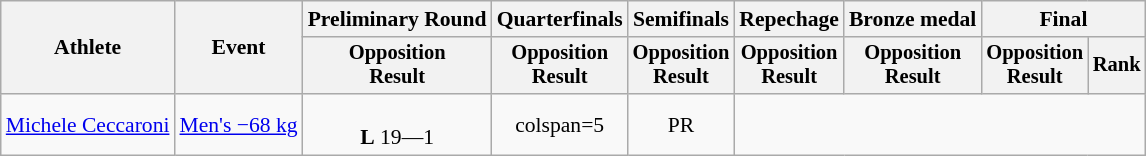<table class="wikitable" style="font-size:90%;">
<tr>
<th rowspan=2>Athlete</th>
<th rowspan=2>Event</th>
<th>Preliminary Round</th>
<th>Quarterfinals</th>
<th>Semifinals</th>
<th>Repechage</th>
<th>Bronze medal</th>
<th colspan=2>Final</th>
</tr>
<tr style="font-size:95%">
<th>Opposition<br>Result</th>
<th>Opposition<br>Result</th>
<th>Opposition<br>Result</th>
<th>Opposition<br>Result</th>
<th>Opposition<br>Result</th>
<th>Opposition<br>Result</th>
<th>Rank</th>
</tr>
<tr align=center>
<td align=left><a href='#'>Michele Ceccaroni</a></td>
<td align=left><a href='#'>Men's −68 kg</a></td>
<td> <br> <strong>L</strong> 19—1</td>
<td>colspan=5 </td>
<td>PR</td>
</tr>
</table>
